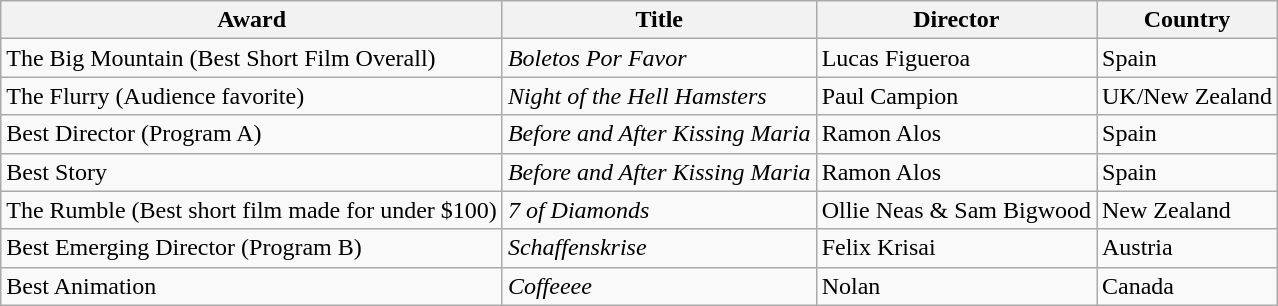<table class="wikitable">
<tr>
<th>Award</th>
<th>Title</th>
<th>Director</th>
<th>Country</th>
</tr>
<tr>
<td>The Big Mountain (Best Short Film Overall)</td>
<td><em>Boletos Por Favor</em></td>
<td>Lucas Figueroa</td>
<td>Spain</td>
</tr>
<tr>
<td>The Flurry (Audience favorite)</td>
<td><em>Night of the Hell Hamsters</em></td>
<td>Paul Campion</td>
<td>UK/New Zealand</td>
</tr>
<tr>
<td>Best Director (Program A)</td>
<td><em>Before and After Kissing Maria</em></td>
<td>Ramon Alos</td>
<td>Spain</td>
</tr>
<tr>
<td>Best Story</td>
<td><em>Before and After Kissing Maria</em></td>
<td>Ramon Alos</td>
<td>Spain</td>
</tr>
<tr>
<td>The Rumble (Best short film made for under $100)</td>
<td><em>7 of Diamonds</em></td>
<td>Ollie Neas & Sam Bigwood</td>
<td>New Zealand</td>
</tr>
<tr>
<td>Best Emerging Director (Program B)</td>
<td><em>Schaffenskrise</em></td>
<td>Felix Krisai</td>
<td>Austria</td>
</tr>
<tr>
<td>Best Animation</td>
<td><em>Coffeeee</em></td>
<td>Nolan</td>
<td>Canada</td>
</tr>
</table>
